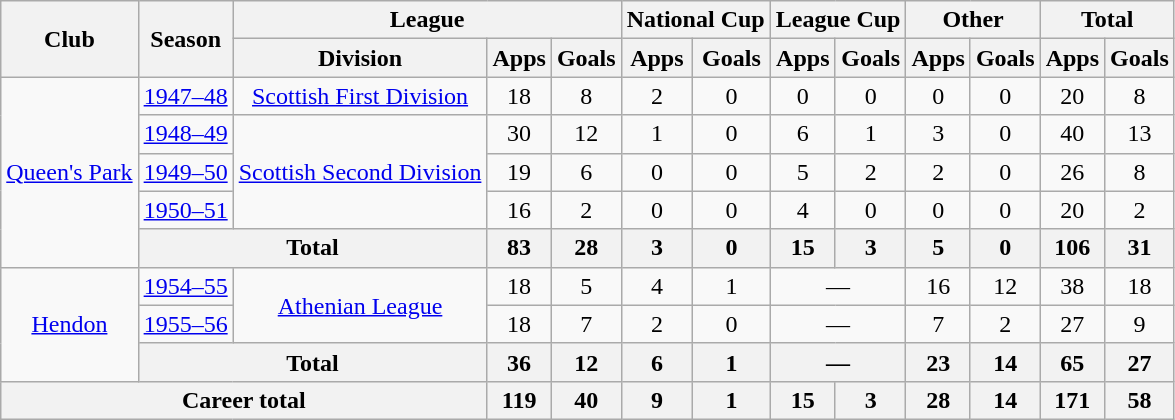<table class="wikitable" style="text-align: center">
<tr>
<th rowspan="2">Club</th>
<th rowspan="2">Season</th>
<th colspan="3">League</th>
<th colspan="2">National Cup</th>
<th colspan="2">League Cup</th>
<th colspan="2">Other</th>
<th colspan="2">Total</th>
</tr>
<tr>
<th>Division</th>
<th>Apps</th>
<th>Goals</th>
<th>Apps</th>
<th>Goals</th>
<th>Apps</th>
<th>Goals</th>
<th>Apps</th>
<th>Goals</th>
<th>Apps</th>
<th>Goals</th>
</tr>
<tr>
<td rowspan="5"><a href='#'>Queen's Park</a></td>
<td><a href='#'>1947–48</a></td>
<td><a href='#'>Scottish First Division</a></td>
<td>18</td>
<td>8</td>
<td>2</td>
<td>0</td>
<td>0</td>
<td>0</td>
<td>0</td>
<td>0</td>
<td>20</td>
<td>8</td>
</tr>
<tr>
<td><a href='#'>1948–49</a></td>
<td rowspan="3"><a href='#'>Scottish Second Division</a></td>
<td>30</td>
<td>12</td>
<td>1</td>
<td>0</td>
<td>6</td>
<td>1</td>
<td>3</td>
<td>0</td>
<td>40</td>
<td>13</td>
</tr>
<tr>
<td><a href='#'>1949–50</a></td>
<td>19</td>
<td>6</td>
<td>0</td>
<td>0</td>
<td>5</td>
<td>2</td>
<td>2</td>
<td>0</td>
<td>26</td>
<td>8</td>
</tr>
<tr>
<td><a href='#'>1950–51</a></td>
<td>16</td>
<td>2</td>
<td>0</td>
<td>0</td>
<td>4</td>
<td>0</td>
<td>0</td>
<td>0</td>
<td>20</td>
<td>2</td>
</tr>
<tr>
<th colspan="2">Total</th>
<th>83</th>
<th>28</th>
<th>3</th>
<th>0</th>
<th>15</th>
<th>3</th>
<th>5</th>
<th>0</th>
<th>106</th>
<th>31</th>
</tr>
<tr>
<td rowspan="3"><a href='#'>Hendon</a></td>
<td><a href='#'>1954–55</a></td>
<td rowspan="2"><a href='#'>Athenian League</a></td>
<td>18</td>
<td>5</td>
<td>4</td>
<td>1</td>
<td colspan="2">—</td>
<td>16</td>
<td>12</td>
<td>38</td>
<td>18</td>
</tr>
<tr>
<td><a href='#'>1955–56</a></td>
<td>18</td>
<td>7</td>
<td>2</td>
<td>0</td>
<td colspan="2">—</td>
<td>7</td>
<td>2</td>
<td>27</td>
<td>9</td>
</tr>
<tr>
<th colspan="2">Total</th>
<th>36</th>
<th>12</th>
<th>6</th>
<th>1</th>
<th colspan="2">—</th>
<th>23</th>
<th>14</th>
<th>65</th>
<th>27</th>
</tr>
<tr>
<th colspan="3">Career total</th>
<th>119</th>
<th>40</th>
<th>9</th>
<th>1</th>
<th>15</th>
<th>3</th>
<th>28</th>
<th>14</th>
<th>171</th>
<th>58</th>
</tr>
</table>
